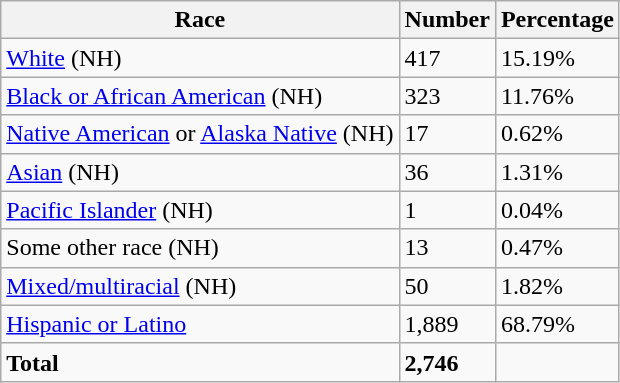<table class="wikitable">
<tr>
<th>Race</th>
<th>Number</th>
<th>Percentage</th>
</tr>
<tr>
<td><a href='#'>White</a> (NH)</td>
<td>417</td>
<td>15.19%</td>
</tr>
<tr>
<td><a href='#'>Black or African American</a> (NH)</td>
<td>323</td>
<td>11.76%</td>
</tr>
<tr>
<td><a href='#'>Native American</a> or <a href='#'>Alaska Native</a> (NH)</td>
<td>17</td>
<td>0.62%</td>
</tr>
<tr>
<td><a href='#'>Asian</a> (NH)</td>
<td>36</td>
<td>1.31%</td>
</tr>
<tr>
<td><a href='#'>Pacific Islander</a> (NH)</td>
<td>1</td>
<td>0.04%</td>
</tr>
<tr>
<td>Some other race (NH)</td>
<td>13</td>
<td>0.47%</td>
</tr>
<tr>
<td><a href='#'>Mixed/multiracial</a> (NH)</td>
<td>50</td>
<td>1.82%</td>
</tr>
<tr>
<td><a href='#'>Hispanic or Latino</a></td>
<td>1,889</td>
<td>68.79%</td>
</tr>
<tr>
<td><strong>Total</strong></td>
<td><strong>2,746</strong></td>
<td></td>
</tr>
</table>
